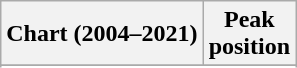<table class="wikitable sortable plainrowheaders" style="text-align:center">
<tr>
<th scope="col">Chart (2004–2021)</th>
<th scope="col">Peak<br>position</th>
</tr>
<tr>
</tr>
<tr>
</tr>
<tr>
</tr>
<tr>
</tr>
<tr>
</tr>
<tr>
</tr>
</table>
